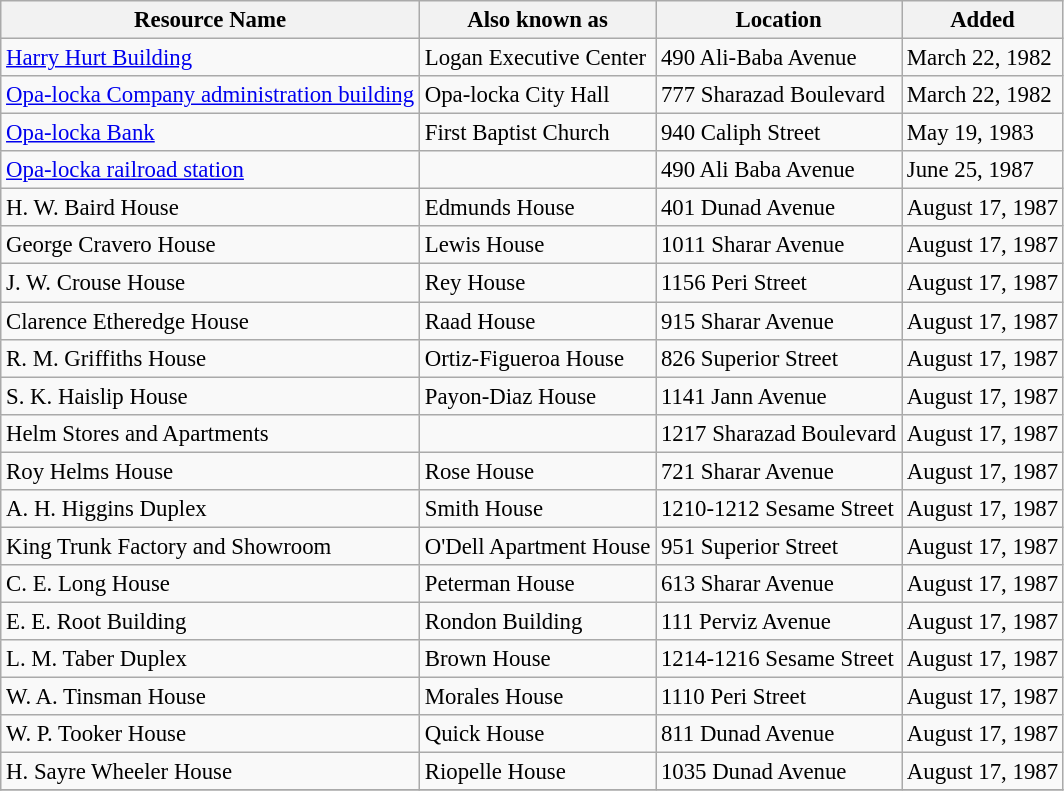<table class="wikitable" style="font-size: 95%;">
<tr>
<th>Resource Name</th>
<th>Also known as</th>
<th>Location</th>
<th>Added</th>
</tr>
<tr>
<td><a href='#'>Harry Hurt Building</a></td>
<td>Logan Executive Center</td>
<td>490 Ali-Baba Avenue<br><small></small></td>
<td>March 22, 1982</td>
</tr>
<tr>
<td><a href='#'>Opa-locka Company administration building</a></td>
<td>Opa-locka City Hall</td>
<td>777 Sharazad Boulevard<br><small></small></td>
<td>March 22, 1982</td>
</tr>
<tr>
<td><a href='#'>Opa-locka Bank</a></td>
<td>First Baptist Church</td>
<td>940 Caliph Street<br><small></small></td>
<td>May 19, 1983</td>
</tr>
<tr>
<td><a href='#'>Opa-locka railroad station</a></td>
<td></td>
<td>490 Ali Baba Avenue<br><small></small></td>
<td>June 25, 1987</td>
</tr>
<tr>
<td>H. W. Baird House</td>
<td>Edmunds House</td>
<td>401 Dunad Avenue<br><small></small></td>
<td>August 17, 1987</td>
</tr>
<tr>
<td>George Cravero House</td>
<td>Lewis House</td>
<td>1011 Sharar Avenue<br><small></small></td>
<td>August 17, 1987</td>
</tr>
<tr>
<td>J. W. Crouse House</td>
<td>Rey House</td>
<td>1156 Peri Street<br><small></small></td>
<td>August 17, 1987</td>
</tr>
<tr>
<td>Clarence Etheredge House</td>
<td>Raad House</td>
<td>915 Sharar Avenue<br><small></small></td>
<td>August 17, 1987</td>
</tr>
<tr>
<td>R. M. Griffiths House</td>
<td>Ortiz-Figueroa House</td>
<td>826 Superior Street<br><small></small></td>
<td>August 17, 1987</td>
</tr>
<tr>
<td>S. K. Haislip House</td>
<td>Payon-Diaz House</td>
<td>1141 Jann Avenue<br><small></small></td>
<td>August 17, 1987</td>
</tr>
<tr>
<td>Helm Stores and Apartments</td>
<td></td>
<td>1217 Sharazad Boulevard<br><small></small></td>
<td>August 17, 1987</td>
</tr>
<tr>
<td>Roy Helms House</td>
<td>Rose House</td>
<td>721 Sharar Avenue<br><small></small></td>
<td>August 17, 1987</td>
</tr>
<tr>
<td>A. H. Higgins Duplex</td>
<td>Smith House</td>
<td>1210-1212 Sesame Street<br><small></small></td>
<td>August 17, 1987</td>
</tr>
<tr>
<td>King Trunk Factory and Showroom</td>
<td>O'Dell Apartment House</td>
<td>951 Superior Street<br><small></small></td>
<td>August 17, 1987</td>
</tr>
<tr>
<td>C. E. Long House</td>
<td>Peterman House</td>
<td>613 Sharar Avenue<br><small></small></td>
<td>August 17, 1987</td>
</tr>
<tr>
<td>E. E. Root Building</td>
<td>Rondon Building</td>
<td>111 Perviz Avenue<br><small></small></td>
<td>August 17, 1987</td>
</tr>
<tr>
<td>L. M. Taber Duplex</td>
<td>Brown House</td>
<td>1214-1216 Sesame Street<br><small></small></td>
<td>August 17, 1987</td>
</tr>
<tr>
<td>W. A. Tinsman House</td>
<td>Morales House</td>
<td>1110 Peri Street<br><small></small></td>
<td>August 17, 1987</td>
</tr>
<tr>
<td>W. P. Tooker House</td>
<td>Quick House</td>
<td>811 Dunad Avenue<br><small></small></td>
<td>August 17, 1987</td>
</tr>
<tr>
<td>H. Sayre Wheeler House</td>
<td>Riopelle House</td>
<td>1035 Dunad Avenue<br><small></small></td>
<td>August 17, 1987</td>
</tr>
<tr>
</tr>
</table>
